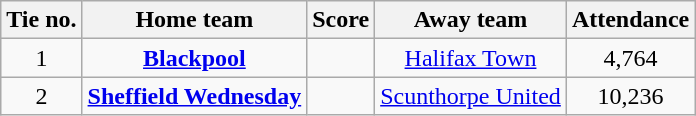<table class="wikitable" style="text-align: center">
<tr>
<th>Tie no.</th>
<th>Home team</th>
<th>Score</th>
<th>Away team</th>
<th>Attendance</th>
</tr>
<tr>
<td>1</td>
<td><strong><a href='#'>Blackpool</a></strong></td>
<td> </td>
<td><a href='#'>Halifax Town</a></td>
<td>4,764</td>
</tr>
<tr>
<td>2</td>
<td><strong><a href='#'>Sheffield Wednesday</a></strong></td>
<td> </td>
<td><a href='#'>Scunthorpe United</a></td>
<td>10,236</td>
</tr>
</table>
